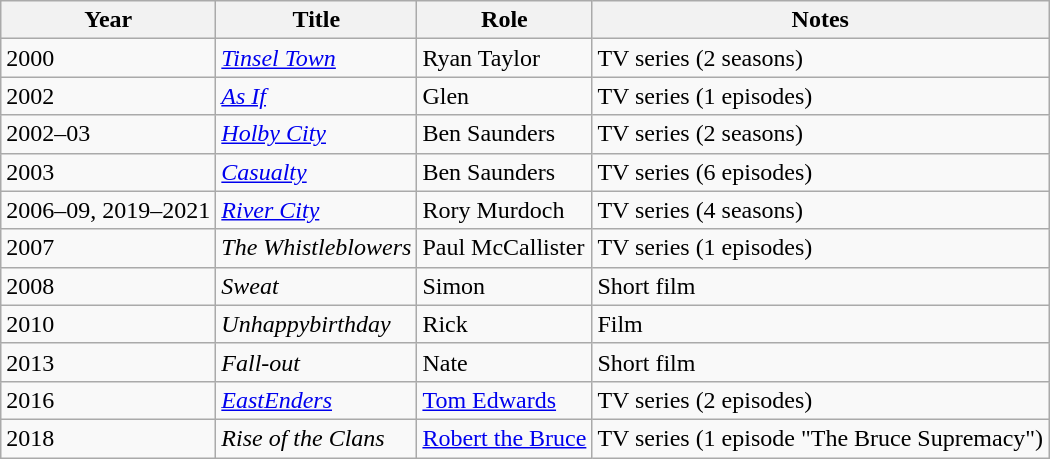<table class="wikitable sortable">
<tr>
<th>Year</th>
<th>Title</th>
<th>Role</th>
<th class="unsortable">Notes</th>
</tr>
<tr>
<td>2000</td>
<td><em><a href='#'>Tinsel Town</a></em></td>
<td>Ryan Taylor</td>
<td>TV series (2 seasons)</td>
</tr>
<tr>
<td>2002</td>
<td><em><a href='#'>As If</a></em></td>
<td>Glen</td>
<td>TV series (1 episodes)</td>
</tr>
<tr>
<td>2002–03</td>
<td><em><a href='#'>Holby City</a></em></td>
<td>Ben Saunders</td>
<td>TV series (2 seasons)</td>
</tr>
<tr>
<td>2003</td>
<td><em><a href='#'>Casualty</a></em></td>
<td>Ben Saunders</td>
<td>TV series (6 episodes)</td>
</tr>
<tr>
<td>2006–09, 2019–2021</td>
<td><em><a href='#'>River City</a></em></td>
<td>Rory Murdoch</td>
<td>TV series (4 seasons)</td>
</tr>
<tr>
<td>2007</td>
<td><em>The Whistleblowers</em></td>
<td>Paul McCallister</td>
<td>TV series (1 episodes)</td>
</tr>
<tr>
<td>2008</td>
<td><em>Sweat</em></td>
<td>Simon</td>
<td>Short film</td>
</tr>
<tr>
<td>2010</td>
<td><em>Unhappybirthday</em></td>
<td>Rick</td>
<td>Film</td>
</tr>
<tr>
<td>2013</td>
<td><em>Fall-out</em></td>
<td>Nate</td>
<td>Short film</td>
</tr>
<tr>
<td>2016</td>
<td><em><a href='#'>EastEnders</a></em></td>
<td><a href='#'>Tom Edwards</a></td>
<td>TV series (2 episodes)</td>
</tr>
<tr>
<td>2018</td>
<td><em>Rise of the Clans</em></td>
<td><a href='#'>Robert the Bruce</a></td>
<td>TV series (1 episode "The Bruce Supremacy")</td>
</tr>
</table>
